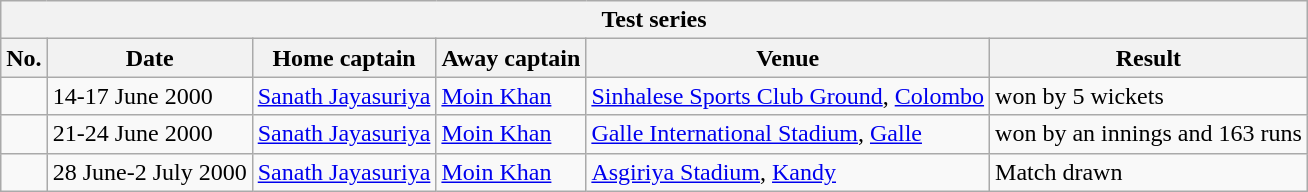<table class="wikitable">
<tr>
<th colspan="6">Test series</th>
</tr>
<tr>
<th>No.</th>
<th>Date</th>
<th>Home captain</th>
<th>Away captain</th>
<th>Venue</th>
<th>Result</th>
</tr>
<tr>
<td></td>
<td>14-17 June 2000</td>
<td><a href='#'>Sanath Jayasuriya</a></td>
<td><a href='#'>Moin Khan</a></td>
<td><a href='#'>Sinhalese Sports Club Ground</a>, <a href='#'>Colombo</a></td>
<td> won by 5 wickets</td>
</tr>
<tr>
<td></td>
<td>21-24 June 2000</td>
<td><a href='#'>Sanath Jayasuriya</a></td>
<td><a href='#'>Moin Khan</a></td>
<td><a href='#'>Galle International Stadium</a>, <a href='#'>Galle</a></td>
<td> won by an innings and 163 runs</td>
</tr>
<tr>
<td></td>
<td>28 June-2 July 2000</td>
<td><a href='#'>Sanath Jayasuriya</a></td>
<td><a href='#'>Moin Khan</a></td>
<td><a href='#'>Asgiriya Stadium</a>, <a href='#'>Kandy</a></td>
<td>Match drawn</td>
</tr>
</table>
